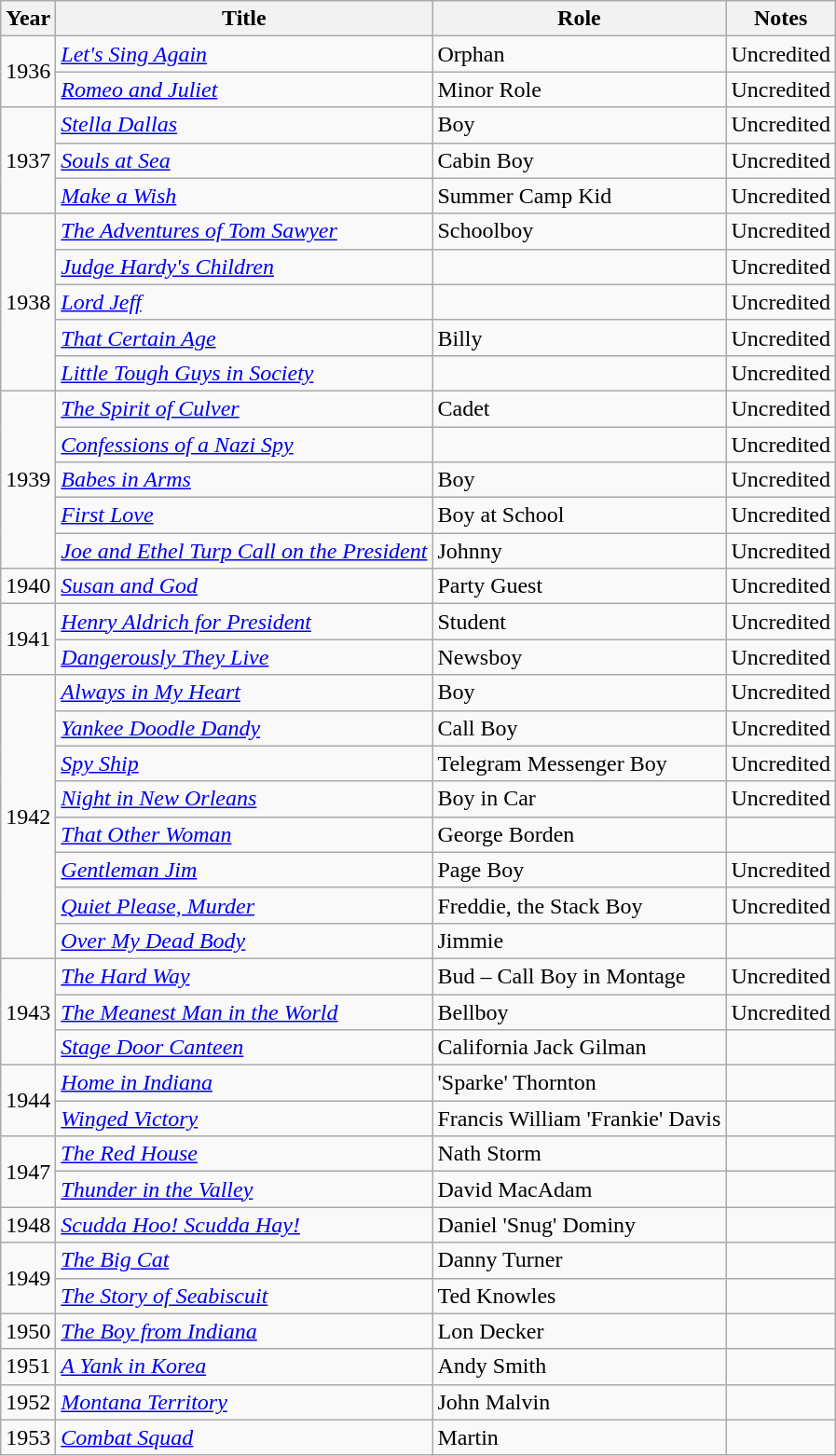<table class="wikitable">
<tr>
<th>Year</th>
<th>Title</th>
<th>Role</th>
<th>Notes</th>
</tr>
<tr>
<td rowspan=2>1936</td>
<td><em><a href='#'>Let's Sing Again</a></em></td>
<td>Orphan</td>
<td>Uncredited</td>
</tr>
<tr>
<td><em><a href='#'>Romeo and Juliet</a></em></td>
<td>Minor Role</td>
<td>Uncredited</td>
</tr>
<tr>
<td rowspan=3>1937</td>
<td><em><a href='#'>Stella Dallas</a></em></td>
<td>Boy</td>
<td>Uncredited</td>
</tr>
<tr>
<td><em><a href='#'>Souls at Sea</a></em></td>
<td>Cabin Boy</td>
<td>Uncredited</td>
</tr>
<tr>
<td><em><a href='#'>Make a Wish</a></em></td>
<td>Summer Camp Kid</td>
<td>Uncredited</td>
</tr>
<tr>
<td rowspan=5>1938</td>
<td><em><a href='#'>The Adventures of Tom Sawyer</a></em></td>
<td>Schoolboy</td>
<td>Uncredited</td>
</tr>
<tr>
<td><em><a href='#'>Judge Hardy's Children</a></em></td>
<td></td>
<td>Uncredited</td>
</tr>
<tr>
<td><em><a href='#'>Lord Jeff</a></em></td>
<td></td>
<td>Uncredited</td>
</tr>
<tr>
<td><em><a href='#'>That Certain Age</a></em></td>
<td>Billy</td>
<td>Uncredited</td>
</tr>
<tr>
<td><em><a href='#'>Little Tough Guys in Society</a></em></td>
<td></td>
<td>Uncredited</td>
</tr>
<tr>
<td rowspan=5>1939</td>
<td><em><a href='#'>The Spirit of Culver</a></em></td>
<td>Cadet</td>
<td>Uncredited</td>
</tr>
<tr>
<td><em><a href='#'>Confessions of a Nazi Spy</a></em></td>
<td></td>
<td>Uncredited</td>
</tr>
<tr>
<td><em><a href='#'>Babes in Arms</a></em></td>
<td>Boy</td>
<td>Uncredited</td>
</tr>
<tr>
<td><em><a href='#'>First Love</a></em></td>
<td>Boy at School</td>
<td>Uncredited</td>
</tr>
<tr>
<td><em><a href='#'>Joe and Ethel Turp Call on the President</a></em></td>
<td>Johnny</td>
<td>Uncredited</td>
</tr>
<tr>
<td>1940</td>
<td><em><a href='#'>Susan and God</a></em></td>
<td>Party Guest</td>
<td>Uncredited</td>
</tr>
<tr>
<td rowspan=2>1941</td>
<td><em><a href='#'>Henry Aldrich for President</a></em></td>
<td>Student</td>
<td>Uncredited</td>
</tr>
<tr>
<td><em><a href='#'>Dangerously They Live</a></em></td>
<td>Newsboy</td>
<td>Uncredited</td>
</tr>
<tr>
<td rowspan=8>1942</td>
<td><em><a href='#'>Always in My Heart</a></em></td>
<td>Boy</td>
<td>Uncredited</td>
</tr>
<tr>
<td><em><a href='#'>Yankee Doodle Dandy</a></em></td>
<td>Call Boy</td>
<td>Uncredited</td>
</tr>
<tr>
<td><em><a href='#'>Spy Ship</a></em></td>
<td>Telegram Messenger Boy</td>
<td>Uncredited</td>
</tr>
<tr>
<td><em><a href='#'>Night in New Orleans</a></em></td>
<td>Boy in Car</td>
<td>Uncredited</td>
</tr>
<tr>
<td><em><a href='#'>That Other Woman</a></em></td>
<td>George Borden</td>
<td></td>
</tr>
<tr>
<td><em><a href='#'>Gentleman Jim</a></em></td>
<td>Page Boy</td>
<td>Uncredited</td>
</tr>
<tr>
<td><em><a href='#'>Quiet Please, Murder</a></em></td>
<td>Freddie, the Stack Boy</td>
<td>Uncredited</td>
</tr>
<tr>
<td><em><a href='#'>Over My Dead Body</a></em></td>
<td>Jimmie</td>
<td></td>
</tr>
<tr>
<td rowspan=3>1943</td>
<td><em><a href='#'>The Hard Way</a></em></td>
<td>Bud – Call Boy in Montage</td>
<td>Uncredited</td>
</tr>
<tr>
<td><em><a href='#'>The Meanest Man in the World</a></em></td>
<td>Bellboy</td>
<td>Uncredited</td>
</tr>
<tr>
<td><em><a href='#'>Stage Door Canteen</a></em></td>
<td>California Jack Gilman</td>
<td></td>
</tr>
<tr>
<td rowspan=2>1944</td>
<td><em><a href='#'>Home in Indiana</a></em></td>
<td>'Sparke' Thornton</td>
<td></td>
</tr>
<tr>
<td><em><a href='#'>Winged Victory</a></em></td>
<td>Francis William 'Frankie' Davis</td>
<td></td>
</tr>
<tr>
<td rowspan=2>1947</td>
<td><em><a href='#'>The Red House</a></em></td>
<td>Nath Storm</td>
<td></td>
</tr>
<tr>
<td><em><a href='#'>Thunder in the Valley</a></em></td>
<td>David MacAdam</td>
<td></td>
</tr>
<tr>
<td>1948</td>
<td><em><a href='#'>Scudda Hoo! Scudda Hay!</a></em></td>
<td>Daniel 'Snug' Dominy</td>
<td></td>
</tr>
<tr>
<td rowspan=2>1949</td>
<td><em><a href='#'>The Big Cat</a></em></td>
<td>Danny Turner</td>
<td></td>
</tr>
<tr>
<td><em><a href='#'>The Story of Seabiscuit</a></em></td>
<td>Ted Knowles</td>
<td></td>
</tr>
<tr>
<td>1950</td>
<td><em><a href='#'>The Boy from Indiana</a></em></td>
<td>Lon Decker</td>
<td></td>
</tr>
<tr>
<td>1951</td>
<td><em><a href='#'>A Yank in Korea</a></em></td>
<td>Andy Smith</td>
<td></td>
</tr>
<tr>
<td>1952</td>
<td><em><a href='#'>Montana Territory</a></em></td>
<td>John Malvin</td>
<td></td>
</tr>
<tr>
<td>1953</td>
<td><em><a href='#'>Combat Squad</a></em></td>
<td>Martin</td>
<td></td>
</tr>
</table>
